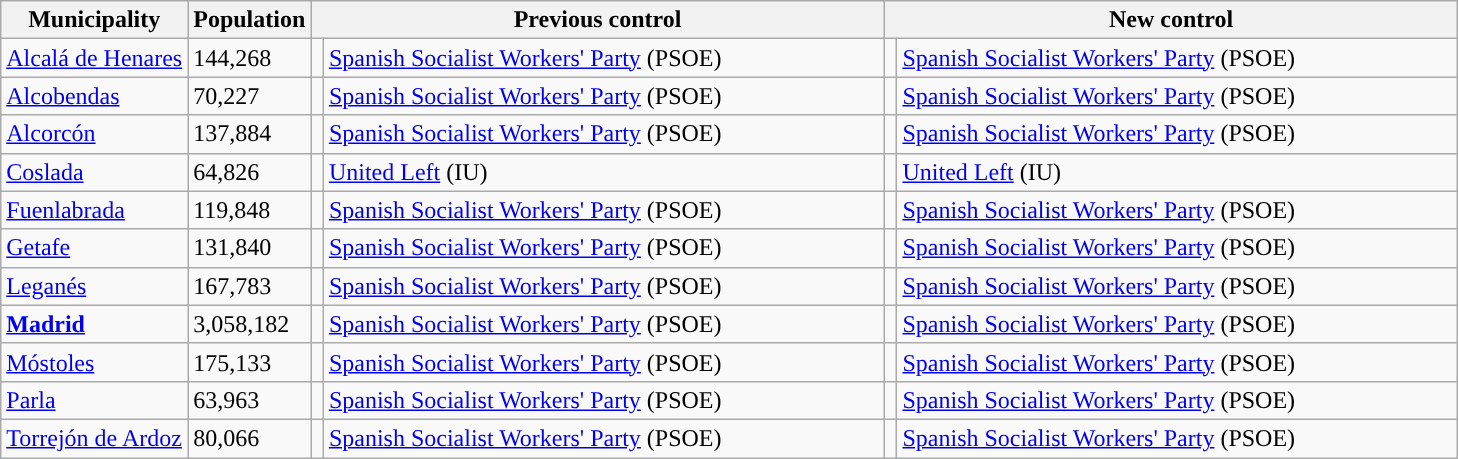<table class="wikitable sortable">
<tr>
<th>Municipality</th>
<th>Population</th>
<th colspan="2" style="width:375px;">Previous control</th>
<th colspan="2" style="width:375px;">New control</th>
</tr>
<tr>
<td><a href='#'>Alcalá de Henares</a></td>
<td>144,268</td>
<td width="1" style="color:inherit;background:"></td>
<td><a href='#'>Spanish Socialist Workers' Party</a> (PSOE)</td>
<td width="1" style="color:inherit;background:"></td>
<td><a href='#'>Spanish Socialist Workers' Party</a> (PSOE)</td>
</tr>
<tr>
<td><a href='#'>Alcobendas</a></td>
<td>70,227</td>
<td style="color:inherit;background:"></td>
<td><a href='#'>Spanish Socialist Workers' Party</a> (PSOE)</td>
<td style="color:inherit;background:"></td>
<td><a href='#'>Spanish Socialist Workers' Party</a> (PSOE)</td>
</tr>
<tr>
<td><a href='#'>Alcorcón</a></td>
<td>137,884</td>
<td style="color:inherit;background:"></td>
<td><a href='#'>Spanish Socialist Workers' Party</a> (PSOE)</td>
<td style="color:inherit;background:"></td>
<td><a href='#'>Spanish Socialist Workers' Party</a> (PSOE)</td>
</tr>
<tr>
<td><a href='#'>Coslada</a></td>
<td>64,826</td>
<td style="color:inherit;background:"></td>
<td><a href='#'>United Left</a> (IU)</td>
<td style="color:inherit;background:"></td>
<td><a href='#'>United Left</a> (IU)</td>
</tr>
<tr>
<td><a href='#'>Fuenlabrada</a></td>
<td>119,848</td>
<td style="color:inherit;background:"></td>
<td><a href='#'>Spanish Socialist Workers' Party</a> (PSOE)</td>
<td style="color:inherit;background:"></td>
<td><a href='#'>Spanish Socialist Workers' Party</a> (PSOE)</td>
</tr>
<tr>
<td><a href='#'>Getafe</a></td>
<td>131,840</td>
<td style="color:inherit;background:"></td>
<td><a href='#'>Spanish Socialist Workers' Party</a> (PSOE)</td>
<td style="color:inherit;background:"></td>
<td><a href='#'>Spanish Socialist Workers' Party</a> (PSOE)</td>
</tr>
<tr>
<td><a href='#'>Leganés</a></td>
<td>167,783</td>
<td style="color:inherit;background:"></td>
<td><a href='#'>Spanish Socialist Workers' Party</a> (PSOE)</td>
<td style="color:inherit;background:"></td>
<td><a href='#'>Spanish Socialist Workers' Party</a> (PSOE)</td>
</tr>
<tr>
<td><strong><a href='#'>Madrid</a></strong></td>
<td>3,058,182</td>
<td style="color:inherit;background:"></td>
<td><a href='#'>Spanish Socialist Workers' Party</a> (PSOE)</td>
<td style="color:inherit;background:"></td>
<td><a href='#'>Spanish Socialist Workers' Party</a> (PSOE) </td>
</tr>
<tr>
<td><a href='#'>Móstoles</a></td>
<td>175,133</td>
<td style="color:inherit;background:"></td>
<td><a href='#'>Spanish Socialist Workers' Party</a> (PSOE)</td>
<td style="color:inherit;background:"></td>
<td><a href='#'>Spanish Socialist Workers' Party</a> (PSOE)</td>
</tr>
<tr>
<td><a href='#'>Parla</a></td>
<td>63,963</td>
<td style="color:inherit;background:"></td>
<td><a href='#'>Spanish Socialist Workers' Party</a> (PSOE)</td>
<td style="color:inherit;background:"></td>
<td><a href='#'>Spanish Socialist Workers' Party</a> (PSOE)</td>
</tr>
<tr>
<td><a href='#'>Torrejón de Ardoz</a></td>
<td>80,066</td>
<td style="color:inherit;background:"></td>
<td><a href='#'>Spanish Socialist Workers' Party</a> (PSOE)</td>
<td style="color:inherit;background:"></td>
<td><a href='#'>Spanish Socialist Workers' Party</a> (PSOE)</td>
</tr>
</table>
